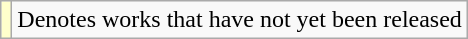<table class="wikitable">
<tr>
<td style="background:#FFFFCC;"></td>
<td>Denotes works that have not yet been released</td>
</tr>
</table>
